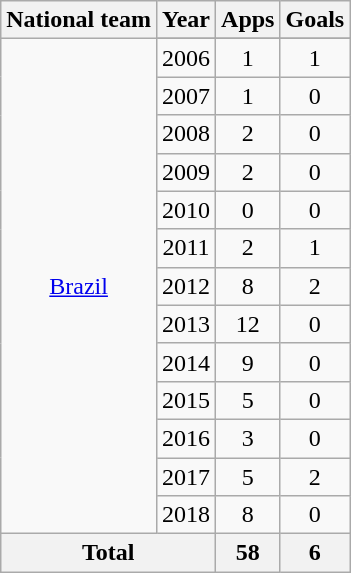<table class="wikitable" style="text-align:center">
<tr>
<th>National team</th>
<th>Year</th>
<th>Apps</th>
<th>Goals</th>
</tr>
<tr>
<td rowspan=14><a href='#'>Brazil</a></td>
</tr>
<tr>
<td>2006</td>
<td>1</td>
<td>1</td>
</tr>
<tr>
<td>2007</td>
<td>1</td>
<td>0</td>
</tr>
<tr>
<td>2008</td>
<td>2</td>
<td>0</td>
</tr>
<tr>
<td>2009</td>
<td>2</td>
<td>0</td>
</tr>
<tr>
<td>2010</td>
<td>0</td>
<td>0</td>
</tr>
<tr>
<td>2011</td>
<td>2</td>
<td>1</td>
</tr>
<tr>
<td>2012</td>
<td>8</td>
<td>2</td>
</tr>
<tr>
<td>2013</td>
<td>12</td>
<td>0</td>
</tr>
<tr>
<td>2014</td>
<td>9</td>
<td>0</td>
</tr>
<tr>
<td>2015</td>
<td>5</td>
<td>0</td>
</tr>
<tr>
<td>2016</td>
<td>3</td>
<td>0</td>
</tr>
<tr>
<td>2017</td>
<td>5</td>
<td>2</td>
</tr>
<tr>
<td>2018</td>
<td>8</td>
<td>0</td>
</tr>
<tr>
<th colspan=2>Total</th>
<th>58</th>
<th>6</th>
</tr>
</table>
